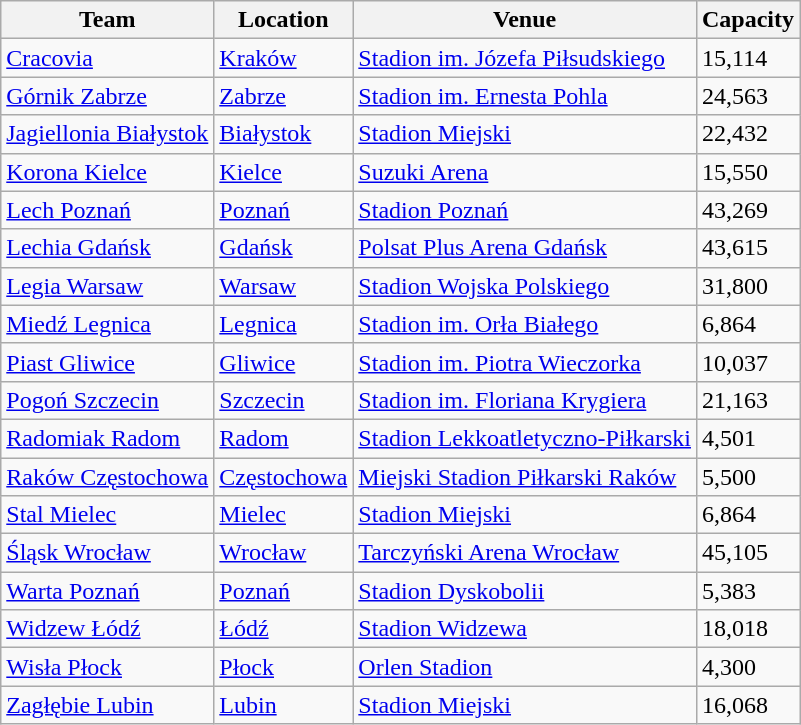<table class="wikitable sortable" style="text-align: left;">
<tr>
<th>Team</th>
<th>Location</th>
<th>Venue</th>
<th>Capacity</th>
</tr>
<tr>
<td><a href='#'>Cracovia</a></td>
<td><a href='#'>Kraków</a></td>
<td><a href='#'>Stadion im. Józefa Piłsudskiego</a></td>
<td>15,114</td>
</tr>
<tr>
<td><a href='#'>Górnik Zabrze</a></td>
<td><a href='#'>Zabrze</a></td>
<td><a href='#'>Stadion im. Ernesta Pohla</a></td>
<td>24,563</td>
</tr>
<tr>
<td><a href='#'>Jagiellonia Białystok</a></td>
<td><a href='#'>Białystok</a></td>
<td><a href='#'>Stadion Miejski</a></td>
<td>22,432</td>
</tr>
<tr>
<td><a href='#'>Korona Kielce</a></td>
<td><a href='#'>Kielce</a></td>
<td><a href='#'>Suzuki Arena</a></td>
<td>15,550</td>
</tr>
<tr>
<td><a href='#'>Lech Poznań</a></td>
<td><a href='#'>Poznań</a></td>
<td><a href='#'>Stadion Poznań</a></td>
<td>43,269</td>
</tr>
<tr>
<td><a href='#'>Lechia Gdańsk</a></td>
<td><a href='#'>Gdańsk</a></td>
<td><a href='#'>Polsat Plus Arena Gdańsk</a></td>
<td>43,615</td>
</tr>
<tr>
<td><a href='#'>Legia Warsaw</a></td>
<td><a href='#'>Warsaw</a></td>
<td><a href='#'>Stadion Wojska Polskiego</a></td>
<td>31,800</td>
</tr>
<tr>
<td><a href='#'>Miedź Legnica</a></td>
<td><a href='#'>Legnica</a></td>
<td><a href='#'>Stadion im. Orła Białego</a></td>
<td>6,864</td>
</tr>
<tr>
<td><a href='#'>Piast Gliwice</a></td>
<td><a href='#'>Gliwice</a></td>
<td><a href='#'>Stadion im. Piotra Wieczorka</a></td>
<td>10,037</td>
</tr>
<tr>
<td><a href='#'>Pogoń Szczecin</a></td>
<td><a href='#'>Szczecin</a></td>
<td><a href='#'>Stadion im. Floriana Krygiera</a></td>
<td>21,163</td>
</tr>
<tr>
<td><a href='#'>Radomiak Radom</a></td>
<td><a href='#'>Radom</a></td>
<td><a href='#'>Stadion Lekkoatletyczno-Piłkarski</a></td>
<td>4,501</td>
</tr>
<tr>
<td><a href='#'>Raków Częstochowa</a></td>
<td><a href='#'>Częstochowa</a></td>
<td><a href='#'>Miejski Stadion Piłkarski Raków</a></td>
<td>5,500</td>
</tr>
<tr>
<td><a href='#'>Stal Mielec</a></td>
<td><a href='#'>Mielec</a></td>
<td><a href='#'>Stadion Miejski</a></td>
<td>6,864</td>
</tr>
<tr>
<td><a href='#'>Śląsk Wrocław</a></td>
<td><a href='#'>Wrocław</a></td>
<td><a href='#'>Tarczyński Arena Wrocław</a></td>
<td>45,105</td>
</tr>
<tr>
<td><a href='#'>Warta Poznań</a></td>
<td><a href='#'>Poznań</a></td>
<td><a href='#'>Stadion Dyskobolii</a></td>
<td>5,383</td>
</tr>
<tr>
<td><a href='#'>Widzew Łódź</a></td>
<td><a href='#'>Łódź</a></td>
<td><a href='#'>Stadion Widzewa</a></td>
<td>18,018</td>
</tr>
<tr>
<td><a href='#'>Wisła Płock</a></td>
<td><a href='#'>Płock</a></td>
<td><a href='#'>Orlen Stadion</a></td>
<td>4,300</td>
</tr>
<tr>
<td><a href='#'>Zagłębie Lubin</a></td>
<td><a href='#'>Lubin</a></td>
<td><a href='#'>Stadion Miejski</a></td>
<td>16,068</td>
</tr>
</table>
